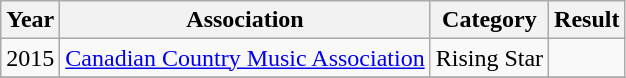<table class="wikitable">
<tr>
<th>Year</th>
<th>Association</th>
<th>Category</th>
<th>Result</th>
</tr>
<tr>
<td>2015</td>
<td><a href='#'>Canadian Country Music Association</a></td>
<td>Rising Star</td>
<td></td>
</tr>
<tr>
</tr>
</table>
